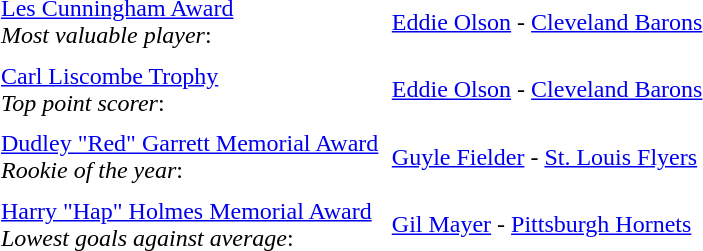<table cellpadding="3" cellspacing="3">
<tr>
<td><a href='#'>Les Cunningham Award</a><br><em>Most valuable player</em>:</td>
<td><a href='#'>Eddie Olson</a> - <a href='#'>Cleveland Barons</a></td>
</tr>
<tr>
<td><a href='#'>Carl Liscombe Trophy</a><br><em>Top point scorer</em>:</td>
<td><a href='#'>Eddie Olson</a> - <a href='#'>Cleveland Barons</a></td>
</tr>
<tr>
<td><a href='#'>Dudley "Red" Garrett Memorial Award</a><br><em>Rookie of the year</em>:</td>
<td><a href='#'>Guyle Fielder</a> - <a href='#'>St. Louis Flyers</a></td>
</tr>
<tr>
<td><a href='#'>Harry "Hap" Holmes Memorial Award</a><br><em>Lowest goals against average</em>:</td>
<td><a href='#'>Gil Mayer</a> - <a href='#'>Pittsburgh Hornets</a></td>
</tr>
</table>
